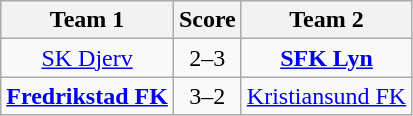<table class="wikitable" style="text-align: center;">
<tr>
<th>Team 1</th>
<th>Score</th>
<th>Team 2</th>
</tr>
<tr>
<td><a href='#'>SK Djerv</a></td>
<td>2–3</td>
<td><strong><a href='#'>SFK Lyn</a></strong></td>
</tr>
<tr>
<td><strong><a href='#'>Fredrikstad FK</a></strong></td>
<td>3–2</td>
<td><a href='#'>Kristiansund FK</a></td>
</tr>
</table>
